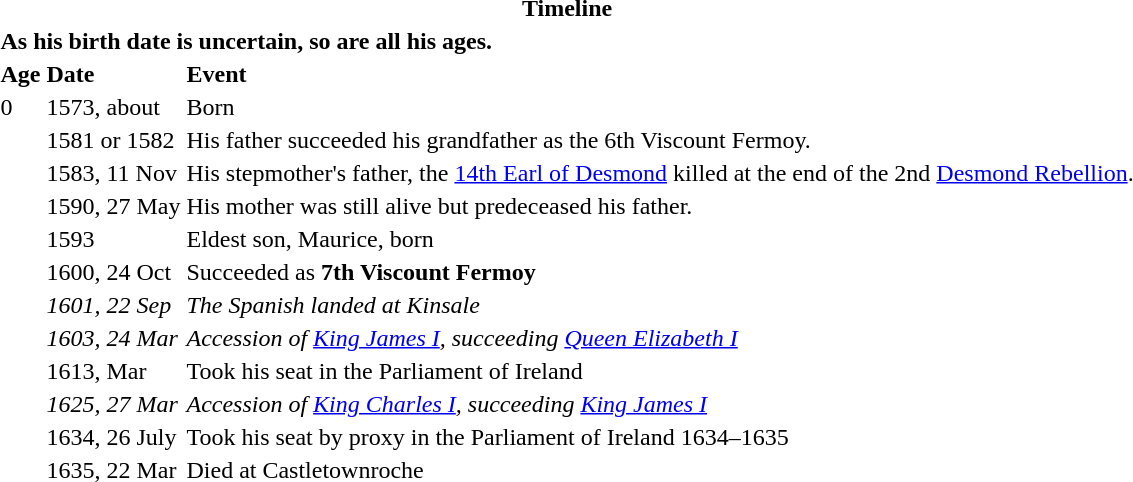<table>
<tr>
<th colspan=3>Timeline</th>
</tr>
<tr>
<td colspan=3><strong>As his birth date is uncertain, so are all his ages.</strong></td>
</tr>
<tr>
<th align=left>Age</th>
<th align=left>Date</th>
<th align=left>Event</th>
</tr>
<tr>
<td>0</td>
<td>1573, about</td>
<td>Born</td>
</tr>
<tr>
<td></td>
<td>1581 or 1582</td>
<td>His father succeeded his grandfather as the 6th Viscount Fermoy.</td>
</tr>
<tr>
<td></td>
<td>1583, 11 Nov</td>
<td>His stepmother's father, the <a href='#'>14th Earl of Desmond</a> killed at the end of the 2nd <a href='#'>Desmond Rebellion</a>.</td>
</tr>
<tr>
<td></td>
<td>1590, 27 May</td>
<td>His mother was still alive but predeceased his father.</td>
</tr>
<tr>
<td></td>
<td>1593</td>
<td>Eldest son, Maurice, born</td>
</tr>
<tr>
<td></td>
<td>1600, 24 Oct</td>
<td>Succeeded as <strong>7th Viscount Fermoy</strong></td>
</tr>
<tr>
<td></td>
<td><em>1601, 22 Sep</em></td>
<td><em>The Spanish landed at Kinsale</em></td>
</tr>
<tr>
<td></td>
<td><em>1603, 24 Mar</em></td>
<td><em>Accession of <a href='#'>King James I</a>, succeeding <a href='#'>Queen Elizabeth I</a></em></td>
</tr>
<tr>
<td></td>
<td>1613, Mar</td>
<td>Took his seat in the Parliament of Ireland</td>
</tr>
<tr>
<td></td>
<td><em>1625, 27 Mar</em></td>
<td><em>Accession of <a href='#'>King Charles I</a>, succeeding <a href='#'>King James I</a></em></td>
</tr>
<tr>
<td></td>
<td>1634, 26 July</td>
<td>Took his seat by proxy in the Parliament of Ireland 1634–1635</td>
</tr>
<tr>
<td></td>
<td>1635, 22 Mar</td>
<td>Died at Castletownroche</td>
</tr>
</table>
